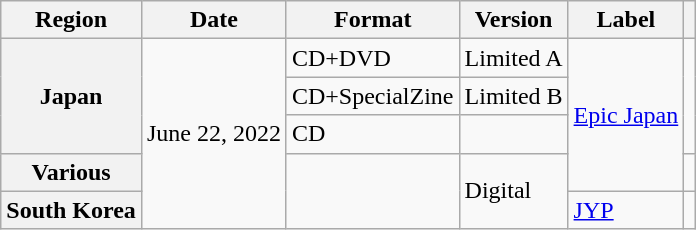<table class="wikitable plainrowheaders">
<tr>
<th scope="col">Region</th>
<th scope="col">Date</th>
<th scope="col">Format</th>
<th scope="col">Version</th>
<th scope="col">Label</th>
<th scope="col"></th>
</tr>
<tr>
<th scope="row" rowspan="3">Japan</th>
<td rowspan="5">June 22, 2022</td>
<td>CD+DVD</td>
<td>Limited A</td>
<td rowspan="4"><a href='#'>Epic Japan</a></td>
<td style="text-align:center;" rowspan="3"></td>
</tr>
<tr>
<td>CD+SpecialZine</td>
<td>Limited B</td>
</tr>
<tr>
<td>CD</td>
<td></td>
</tr>
<tr>
<th scope="row">Various</th>
<td rowspan="2"></td>
<td rowspan="2">Digital</td>
<td style="text-align:center;"></td>
</tr>
<tr>
<th scope="row">South Korea</th>
<td><a href='#'>JYP</a></td>
<td style="text-align:center;"></td>
</tr>
</table>
